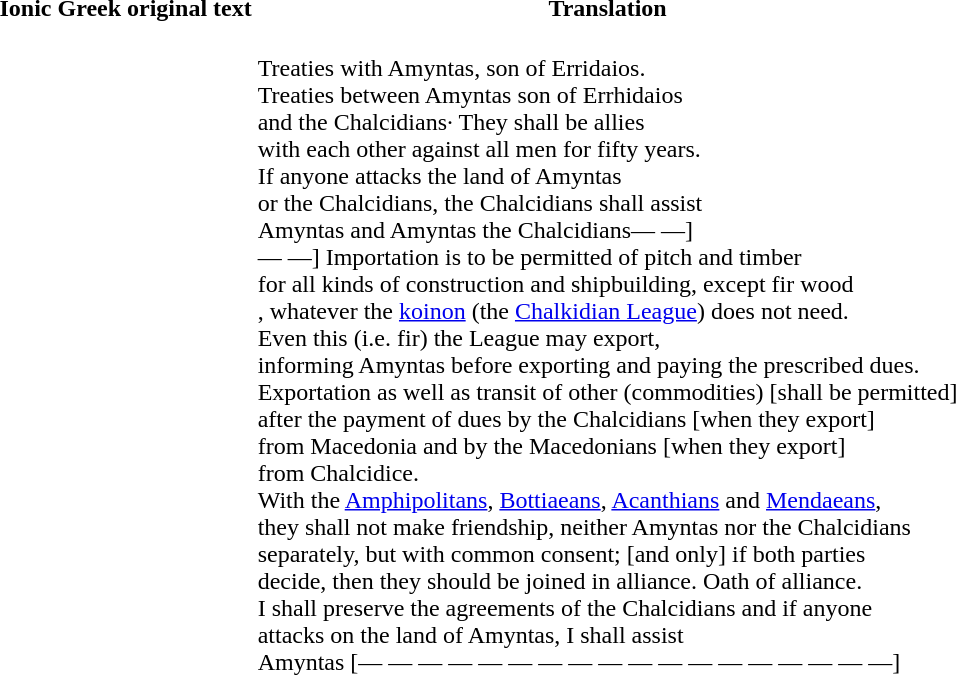<table>
<tr>
<th>Ionic Greek original text</th>
<th>Translation</th>
</tr>
<tr style="vertical-align:top; white-space:nowrap;">
<td><br></td>
<td><br>Treaties with Amyntas, son of Erridaios.<br>
Treaties between Amyntas son of Errhidaios<br>
and the Chalcidians· They shall be allies<br>
with each other against all men for fifty years. <br>
If anyone attacks the land of Amyntas<br>
or the Chalcidians, the Chalcidians shall assist<br> 
Amyntas and Amyntas the Chalcidians— —]<br> 
— —] Importation is to be permitted of pitch and timber<br>for all kinds of construction and shipbuilding, except fir wood<br>, whatever the <a href='#'>koinon</a> (the <a href='#'>Chalkidian League</a>) does not need.<br> Even  this (i.e. fir) the League may export,<br>  informing Amyntas before exporting and paying the prescribed dues.<br>Exportation as well as transit of other (commodities) [shall be permitted]<br>after the payment of dues by the Chalcidians [when they export]<br>  from Macedonia and by the Macedonians [when they export]<br>from Chalcidice.<br> With the <a href='#'>Amphipolitans</a>, <a href='#'>Bottiaeans</a>, <a href='#'>Acanthians</a> and <a href='#'>Mendaeans</a>,<br> they shall not make friendship, neither Amyntas nor the Chalcidians<br> 
separately, but with common consent; [and only] if both parties<br> decide, then they should be joined in alliance. Oath of alliance.<br> I shall preserve the agreements of the Chalcidians and if anyone<br> attacks on the land of Amyntas, I shall assist<br>Amyntas [— — — — — — — — — — — — — — — — — —]</td>
</tr>
</table>
